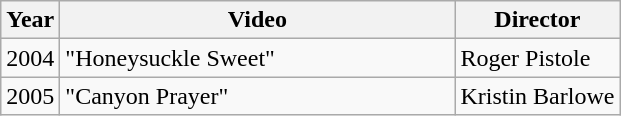<table class="wikitable plainrowheaders">
<tr>
<th>Year</th>
<th style="width:16em;">Video</th>
<th>Director</th>
</tr>
<tr>
<td>2004</td>
<td scope="row">"Honeysuckle Sweet"</td>
<td>Roger Pistole</td>
</tr>
<tr>
<td>2005</td>
<td scope="row">"Canyon Prayer"</td>
<td>Kristin Barlowe</td>
</tr>
</table>
